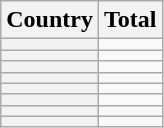<table class="sortable wikitable plainrowheaders">
<tr>
<th scope="col">Country</th>
<th scope="col">Total</th>
</tr>
<tr>
<th scope="row"></th>
<td align="center"></td>
</tr>
<tr>
<th scope="row"></th>
<td align="center"></td>
</tr>
<tr>
<th scope="row"></th>
<td align="center"></td>
</tr>
<tr>
<th scope="row"></th>
<td align="center"></td>
</tr>
<tr>
<th scope="row"></th>
<td align="center"></td>
</tr>
<tr>
<th scope="row"></th>
<td align="center"></td>
</tr>
<tr>
<th scope="row"></th>
<td align="center"></td>
</tr>
<tr>
<th scope="row"></th>
<td align="center"></td>
</tr>
</table>
